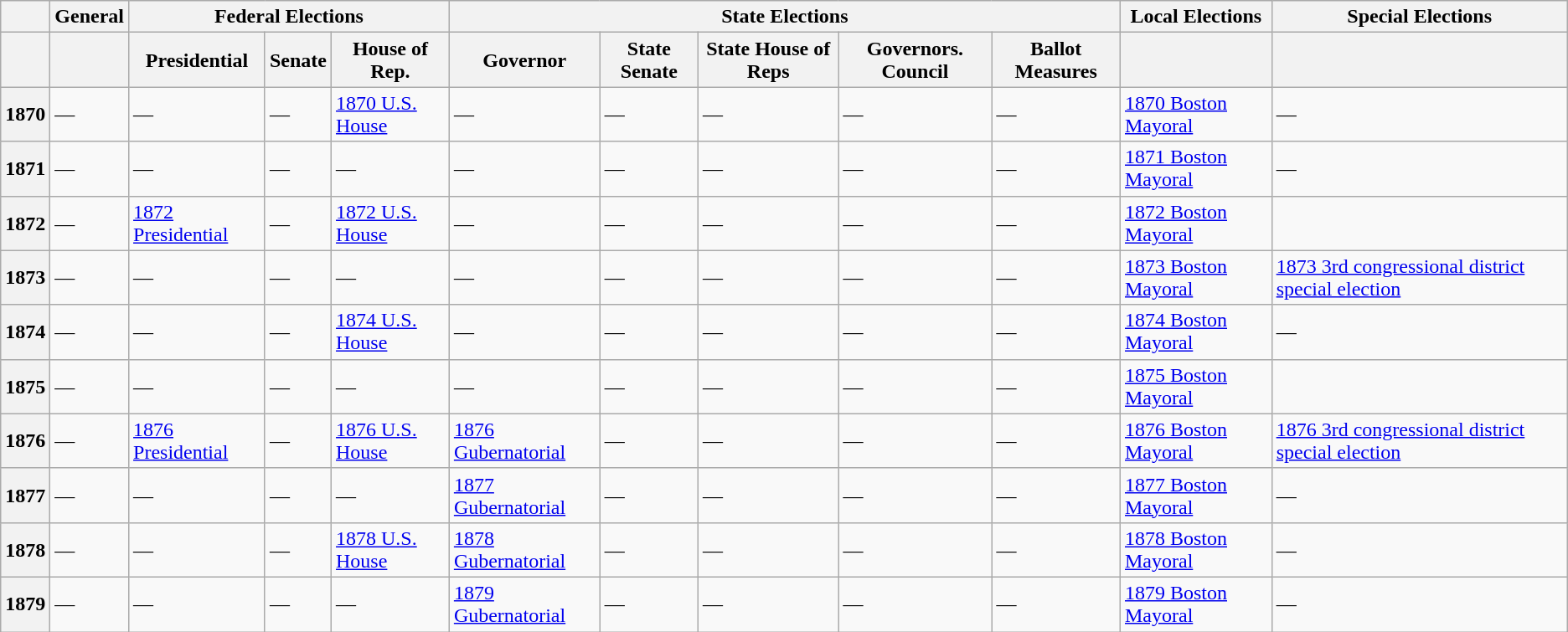<table class="wikitable">
<tr>
<th></th>
<th>General</th>
<th colspan=3>Federal Elections</th>
<th colspan=5>State Elections</th>
<th>Local Elections</th>
<th>Special Elections</th>
</tr>
<tr>
<th></th>
<th></th>
<th>Presidential</th>
<th>Senate</th>
<th>House of Rep.</th>
<th>Governor</th>
<th>State Senate</th>
<th>State House of Reps</th>
<th>Governors. Council</th>
<th>Ballot Measures</th>
<th></th>
<th></th>
</tr>
<tr>
<th>1870</th>
<td>—</td>
<td>—</td>
<td>—</td>
<td><a href='#'>1870 U.S. House</a></td>
<td>—</td>
<td>—</td>
<td>—</td>
<td>—</td>
<td>—</td>
<td><a href='#'>1870 Boston Mayoral</a></td>
<td>—</td>
</tr>
<tr>
<th>1871</th>
<td>—</td>
<td>—</td>
<td>—</td>
<td>—</td>
<td>—</td>
<td>—</td>
<td>—</td>
<td>—</td>
<td>—</td>
<td><a href='#'>1871 Boston Mayoral</a></td>
<td>—</td>
</tr>
<tr>
<th>1872</th>
<td>—</td>
<td><a href='#'>1872 Presidential</a></td>
<td>—</td>
<td><a href='#'>1872 U.S. House</a></td>
<td>—</td>
<td>—</td>
<td>—</td>
<td>—</td>
<td>—</td>
<td><a href='#'>1872 Boston Mayoral</a></td>
<td></td>
</tr>
<tr>
<th>1873</th>
<td>—</td>
<td>—</td>
<td>—</td>
<td>—</td>
<td>—</td>
<td>—</td>
<td>—</td>
<td>—</td>
<td>—</td>
<td><a href='#'>1873 Boston Mayoral</a></td>
<td><a href='#'>1873 3rd congressional district special election</a></td>
</tr>
<tr>
<th>1874</th>
<td>—</td>
<td>—</td>
<td>—</td>
<td><a href='#'>1874 U.S. House</a></td>
<td>—</td>
<td>—</td>
<td>—</td>
<td>—</td>
<td>—</td>
<td><a href='#'>1874 Boston Mayoral</a></td>
<td>—</td>
</tr>
<tr>
<th>1875</th>
<td>—</td>
<td>—</td>
<td>—</td>
<td>—</td>
<td>—</td>
<td>—</td>
<td>—</td>
<td>—</td>
<td>—</td>
<td><a href='#'>1875 Boston Mayoral</a></td>
<td></td>
</tr>
<tr>
<th>1876</th>
<td>—</td>
<td><a href='#'>1876 Presidential</a></td>
<td>—</td>
<td><a href='#'>1876 U.S. House</a></td>
<td><a href='#'>1876 Gubernatorial</a></td>
<td>—</td>
<td>—</td>
<td>—</td>
<td>—</td>
<td><a href='#'>1876 Boston Mayoral</a></td>
<td><a href='#'>1876 3rd congressional district special election</a></td>
</tr>
<tr>
<th>1877</th>
<td>—</td>
<td>—</td>
<td>—</td>
<td>—</td>
<td><a href='#'>1877 Gubernatorial</a></td>
<td>—</td>
<td>—</td>
<td>—</td>
<td>—</td>
<td><a href='#'>1877 Boston Mayoral</a></td>
<td>—</td>
</tr>
<tr>
<th>1878</th>
<td>—</td>
<td>—</td>
<td>—</td>
<td><a href='#'>1878 U.S. House</a></td>
<td><a href='#'>1878 Gubernatorial</a></td>
<td>—</td>
<td>—</td>
<td>—</td>
<td>—</td>
<td><a href='#'>1878 Boston Mayoral</a></td>
<td>—</td>
</tr>
<tr>
<th>1879</th>
<td>—</td>
<td>—</td>
<td>—</td>
<td>—</td>
<td><a href='#'>1879 Gubernatorial</a></td>
<td>—</td>
<td>—</td>
<td>—</td>
<td>—</td>
<td><a href='#'>1879 Boston Mayoral</a></td>
<td>—</td>
</tr>
</table>
